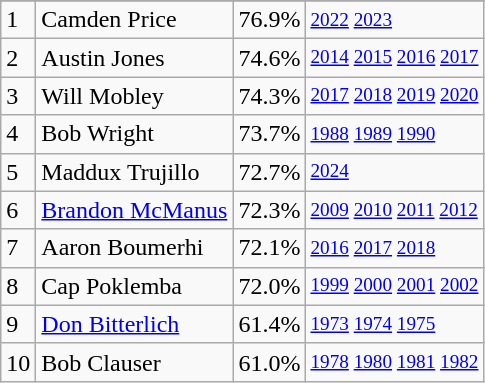<table class="wikitable">
<tr>
</tr>
<tr>
<td>1</td>
<td>Camden Price</td>
<td><abbr>76.9%</abbr></td>
<td style="font-size:80%;"><a href='#'>2022</a> <a href='#'>2023</a></td>
</tr>
<tr>
<td>2</td>
<td>Austin Jones</td>
<td><abbr>74.6%</abbr></td>
<td style="font-size:80%;"><a href='#'>2014</a> <a href='#'>2015</a> <a href='#'>2016</a> <a href='#'>2017</a></td>
</tr>
<tr>
<td>3</td>
<td>Will Mobley</td>
<td><abbr>74.3%</abbr></td>
<td style="font-size:80%;"><a href='#'>2017</a> <a href='#'>2018</a> <a href='#'>2019</a> <a href='#'>2020</a></td>
</tr>
<tr>
<td>4</td>
<td>Bob Wright</td>
<td><abbr>73.7%</abbr></td>
<td style="font-size:80%;"><a href='#'>1988</a> <a href='#'>1989</a> <a href='#'>1990</a></td>
</tr>
<tr>
<td>5</td>
<td>Maddux Trujillo</td>
<td><abbr>72.7%</abbr></td>
<td style="font-size:80%;"><a href='#'>2024</a></td>
</tr>
<tr>
<td>6</td>
<td><a href='#'>Brandon McManus</a></td>
<td><abbr>72.3%</abbr></td>
<td style="font-size:80%;"><a href='#'>2009</a> <a href='#'>2010</a> <a href='#'>2011</a> <a href='#'>2012</a></td>
</tr>
<tr>
<td>7</td>
<td>Aaron Boumerhi</td>
<td><abbr>72.1%</abbr></td>
<td style="font-size:80%;"><a href='#'>2016</a> <a href='#'>2017</a> <a href='#'>2018</a></td>
</tr>
<tr>
<td>8</td>
<td>Cap Poklemba</td>
<td><abbr>72.0%</abbr></td>
<td style="font-size:80%;"><a href='#'>1999</a> <a href='#'>2000</a> <a href='#'>2001</a> <a href='#'>2002</a></td>
</tr>
<tr>
<td>9</td>
<td><a href='#'>Don Bitterlich</a></td>
<td><abbr>61.4%</abbr></td>
<td style="font-size:80%;"><a href='#'>1973</a> <a href='#'>1974</a> <a href='#'>1975</a></td>
</tr>
<tr>
<td>10</td>
<td>Bob Clauser</td>
<td><abbr>61.0%</abbr></td>
<td style="font-size:80%;"><a href='#'>1978</a> <a href='#'>1980</a> <a href='#'>1981</a> <a href='#'>1982</a></td>
</tr>
</table>
